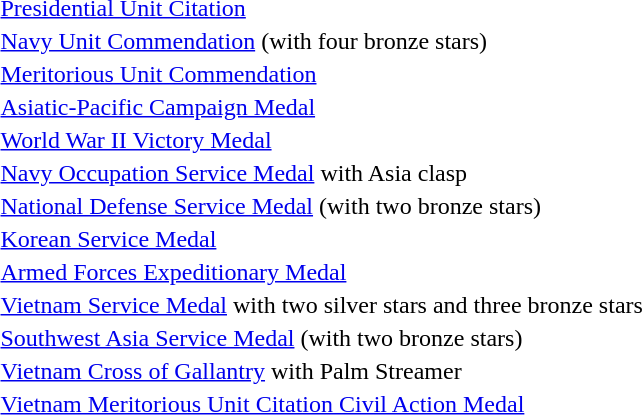<table>
<tr>
<td></td>
<td><a href='#'>Presidential Unit Citation</a></td>
</tr>
<tr>
<td></td>
<td><a href='#'>Navy Unit Commendation</a> (with four bronze stars)</td>
</tr>
<tr>
<td></td>
<td><a href='#'>Meritorious Unit Commendation</a></td>
</tr>
<tr>
<td></td>
<td><a href='#'>Asiatic-Pacific Campaign Medal</a></td>
</tr>
<tr>
<td></td>
<td><a href='#'>World War II Victory Medal</a></td>
</tr>
<tr>
<td></td>
<td><a href='#'>Navy Occupation Service Medal</a> with Asia clasp</td>
</tr>
<tr>
<td></td>
<td><a href='#'>National Defense Service Medal</a> (with two bronze stars)</td>
</tr>
<tr>
<td></td>
<td><a href='#'>Korean Service Medal</a></td>
</tr>
<tr>
<td></td>
<td><a href='#'>Armed Forces Expeditionary Medal</a></td>
</tr>
<tr>
<td></td>
<td><a href='#'>Vietnam Service Medal</a> with two silver stars and three bronze stars</td>
</tr>
<tr>
<td></td>
<td><a href='#'>Southwest Asia Service Medal</a> (with two bronze stars)</td>
</tr>
<tr>
<td></td>
<td><a href='#'>Vietnam Cross of Gallantry</a> with Palm Streamer</td>
</tr>
<tr>
<td></td>
<td><a href='#'>Vietnam Meritorious Unit Citation Civil Action Medal</a></td>
</tr>
</table>
